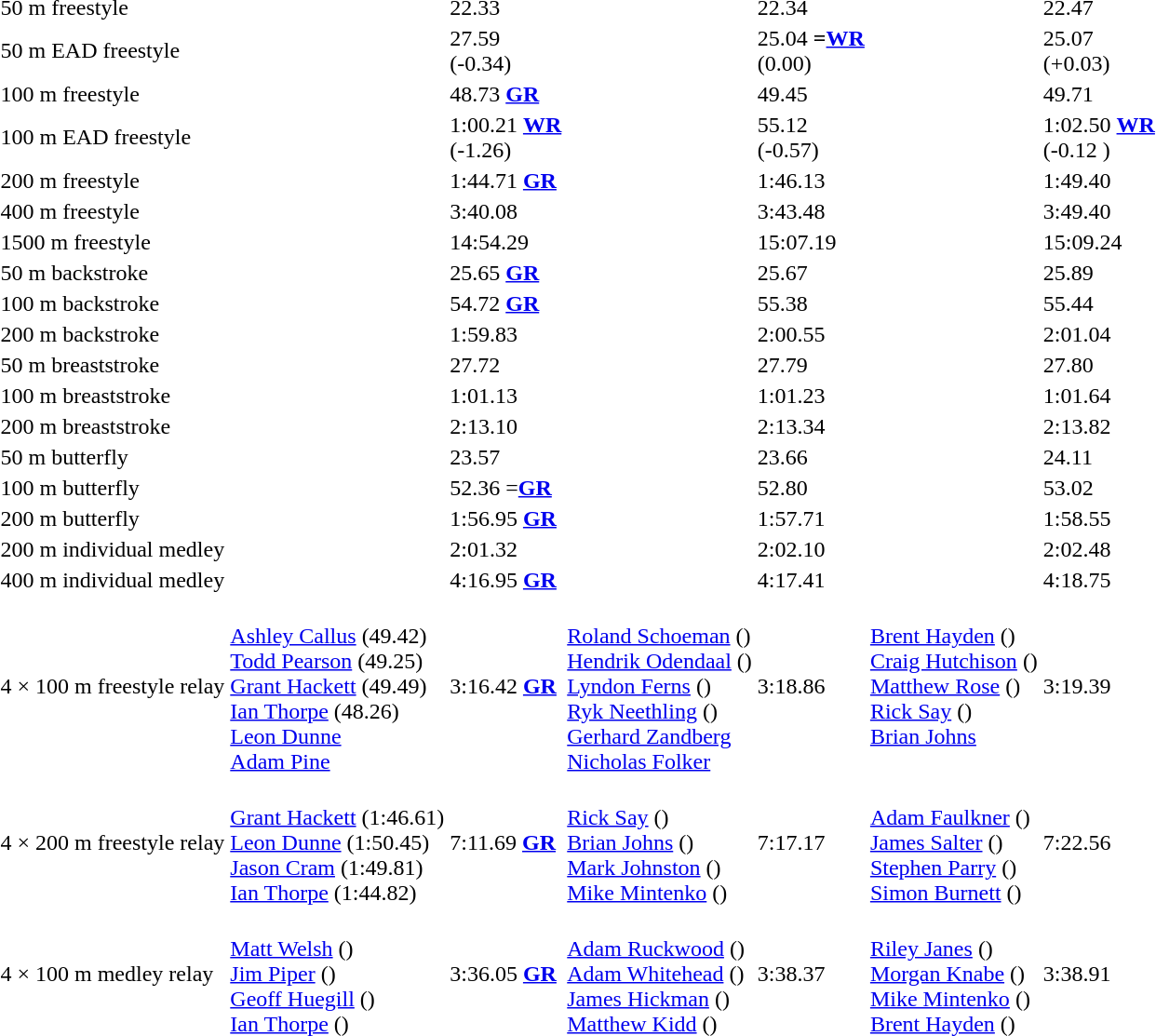<table>
<tr>
<td>50 m freestyle<br></td>
<td></td>
<td>22.33</td>
<td></td>
<td>22.34</td>
<td></td>
<td>22.47</td>
</tr>
<tr>
<td>50 m EAD freestyle<br></td>
<td></td>
<td>27.59<br>(-0.34)</td>
<td></td>
<td>25.04 <strong>=<a href='#'>WR</a></strong><br>(0.00)</td>
<td></td>
<td>25.07<br>(+0.03)</td>
</tr>
<tr>
<td>100 m freestyle<br></td>
<td></td>
<td>48.73 <strong><a href='#'>GR</a></strong></td>
<td></td>
<td>49.45</td>
<td></td>
<td>49.71</td>
</tr>
<tr>
<td>100 m EAD freestyle<br></td>
<td></td>
<td>1:00.21 <strong><a href='#'>WR</a></strong><br>(-1.26)</td>
<td></td>
<td>55.12<br>(-0.57)</td>
<td></td>
<td>1:02.50 <strong><a href='#'>WR</a></strong><br>(-0.12 )</td>
</tr>
<tr>
<td>200 m freestyle<br></td>
<td></td>
<td>1:44.71 <strong><a href='#'>GR</a></strong></td>
<td></td>
<td>1:46.13</td>
<td></td>
<td>1:49.40</td>
</tr>
<tr>
<td>400 m freestyle<br></td>
<td></td>
<td>3:40.08 </td>
<td></td>
<td>3:43.48</td>
<td></td>
<td>3:49.40</td>
</tr>
<tr>
<td>1500 m freestyle<br></td>
<td></td>
<td>14:54.29</td>
<td></td>
<td>15:07.19</td>
<td></td>
<td>15:09.24</td>
</tr>
<tr>
<td>50 m backstroke<br></td>
<td></td>
<td>25.65 <strong><a href='#'>GR</a></strong></td>
<td></td>
<td>25.67</td>
<td></td>
<td>25.89</td>
</tr>
<tr>
<td>100 m backstroke<br></td>
<td></td>
<td>54.72 <strong><a href='#'>GR</a></strong></td>
<td></td>
<td>55.38</td>
<td></td>
<td>55.44</td>
</tr>
<tr>
<td>200 m backstroke<br></td>
<td></td>
<td>1:59.83</td>
<td></td>
<td>2:00.55</td>
<td></td>
<td>2:01.04</td>
</tr>
<tr>
<td>50 m breaststroke<br></td>
<td></td>
<td>27.72</td>
<td></td>
<td>27.79</td>
<td></td>
<td>27.80</td>
</tr>
<tr>
<td>100 m breaststroke<br></td>
<td></td>
<td>1:01.13</td>
<td></td>
<td>1:01.23</td>
<td></td>
<td>1:01.64</td>
</tr>
<tr>
<td>200 m breaststroke<br></td>
<td></td>
<td>2:13.10</td>
<td></td>
<td>2:13.34</td>
<td></td>
<td>2:13.82</td>
</tr>
<tr>
<td>50 m butterfly<br></td>
<td></td>
<td>23.57</td>
<td></td>
<td>23.66</td>
<td></td>
<td>24.11</td>
</tr>
<tr>
<td>100 m butterfly<br></td>
<td></td>
<td>52.36 =<strong><a href='#'>GR</a></strong></td>
<td></td>
<td>52.80</td>
<td></td>
<td>53.02</td>
</tr>
<tr>
<td>200 m butterfly<br></td>
<td></td>
<td>1:56.95 <strong><a href='#'>GR</a></strong></td>
<td></td>
<td>1:57.71</td>
<td></td>
<td>1:58.55</td>
</tr>
<tr>
<td>200 m individual medley<br></td>
<td></td>
<td>2:01.32</td>
<td></td>
<td>2:02.10</td>
<td></td>
<td>2:02.48</td>
</tr>
<tr>
<td>400 m individual medley<br></td>
<td></td>
<td>4:16.95 <strong><a href='#'>GR</a></strong></td>
<td></td>
<td>4:17.41</td>
<td></td>
<td>4:18.75</td>
</tr>
<tr>
<td>4 × 100 m freestyle relay<br></td>
<td valign=top><br><a href='#'>Ashley Callus</a> (49.42)<br><a href='#'>Todd Pearson</a> (49.25)<br><a href='#'>Grant Hackett</a> (49.49)<br><a href='#'>Ian Thorpe</a> (48.26)<br><a href='#'>Leon Dunne</a><br><a href='#'>Adam Pine</a></td>
<td>3:16.42 <strong><a href='#'>GR</a></strong></td>
<td valign=top><br><a href='#'>Roland Schoeman</a> ()<br><a href='#'>Hendrik Odendaal</a> ()<br><a href='#'>Lyndon Ferns</a> ()<br><a href='#'>Ryk Neethling</a> ()<br><a href='#'>Gerhard Zandberg</a><br><a href='#'>Nicholas Folker</a></td>
<td>3:18.86</td>
<td valign=top><br><a href='#'>Brent Hayden</a> ()<br><a href='#'>Craig Hutchison</a> ()<br><a href='#'>Matthew Rose</a> ()<br><a href='#'>Rick Say</a> ()<br><a href='#'>Brian Johns</a></td>
<td>3:19.39</td>
</tr>
<tr>
<td>4 × 200 m freestyle relay<br></td>
<td valign=top><br><a href='#'>Grant Hackett</a> (1:46.61)<br><a href='#'>Leon Dunne</a> (1:50.45)<br><a href='#'>Jason Cram</a> (1:49.81)<br><a href='#'>Ian Thorpe</a> (1:44.82)</td>
<td>7:11.69 <strong><a href='#'>GR</a></strong></td>
<td valign=top><br><a href='#'>Rick Say</a> ()<br><a href='#'>Brian Johns</a> ()<br><a href='#'>Mark Johnston</a> ()<br><a href='#'>Mike Mintenko</a> ()</td>
<td>7:17.17</td>
<td valign=top><br><a href='#'>Adam Faulkner</a> ()<br><a href='#'>James Salter</a> ()<br><a href='#'>Stephen Parry</a> ()<br><a href='#'>Simon Burnett</a> ()</td>
<td>7:22.56</td>
</tr>
<tr>
<td>4 × 100 m medley relay<br></td>
<td valign=top><br><a href='#'>Matt Welsh</a> ()<br><a href='#'>Jim Piper</a> ()<br><a href='#'>Geoff Huegill</a> ()<br><a href='#'>Ian Thorpe</a> ()</td>
<td>3:36.05 <strong><a href='#'>GR</a></strong></td>
<td valign=top><br><a href='#'>Adam Ruckwood</a> ()<br><a href='#'>Adam Whitehead</a> ()<br><a href='#'>James Hickman</a> ()<br><a href='#'>Matthew Kidd</a> ()</td>
<td>3:38.37</td>
<td valign=top><br><a href='#'>Riley Janes</a> ()<br><a href='#'>Morgan Knabe</a> ()<br><a href='#'>Mike Mintenko</a> ()<br><a href='#'>Brent Hayden</a> ()</td>
<td>3:38.91</td>
</tr>
</table>
